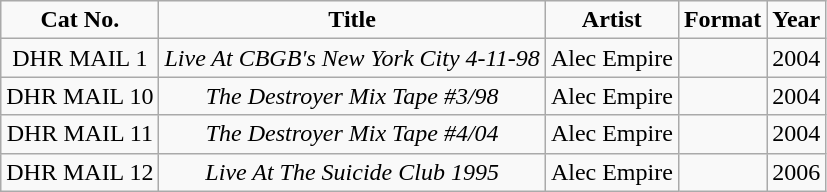<table class="wikitable" style="text-align:center">
<tr>
<td><strong>Cat No.</strong></td>
<td><strong>Title</strong></td>
<td><strong>Artist</strong></td>
<td><strong>Format</strong></td>
<td><strong>Year</strong></td>
</tr>
<tr>
<td>DHR MAIL 1</td>
<td><em>Live At CBGB's New York City 4-11-98</em></td>
<td>Alec Empire</td>
<td></td>
<td>2004</td>
</tr>
<tr>
<td>DHR MAIL 10</td>
<td><em>The Destroyer Mix Tape #3/98</em></td>
<td>Alec Empire</td>
<td></td>
<td>2004</td>
</tr>
<tr>
<td>DHR MAIL 11</td>
<td><em>The Destroyer Mix Tape #4/04</em></td>
<td>Alec Empire</td>
<td></td>
<td>2004</td>
</tr>
<tr>
<td>DHR MAIL 12</td>
<td><em>Live At The Suicide Club 1995</em></td>
<td>Alec Empire</td>
<td></td>
<td>2006</td>
</tr>
</table>
